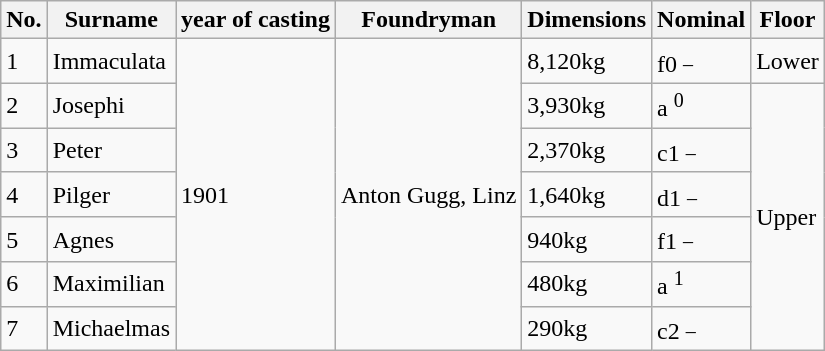<table class="wikitable">
<tr>
<th>No.</th>
<th>Surname</th>
<th>year of casting</th>
<th>Foundryman</th>
<th>Dimensions</th>
<th>Nominal</th>
<th>Floor</th>
</tr>
<tr>
<td>1</td>
<td>Immaculata</td>
<td rowspan="7">1901</td>
<td rowspan="7">Anton Gugg, Linz</td>
<td>8,120kg</td>
<td>f0 <sup>_</sup></td>
<td>Lower</td>
</tr>
<tr>
<td>2</td>
<td>Josephi</td>
<td>3,930kg</td>
<td>a <sup>0</sup></td>
<td rowspan="6">Upper</td>
</tr>
<tr>
<td>3</td>
<td>Peter</td>
<td>2,370kg</td>
<td>c1 <sup>_</sup></td>
</tr>
<tr>
<td>4</td>
<td>Pilger</td>
<td>1,640kg</td>
<td>d1 <sup>_</sup></td>
</tr>
<tr>
<td>5</td>
<td>Agnes</td>
<td>940kg</td>
<td>f1 <sup>_</sup></td>
</tr>
<tr>
<td>6</td>
<td>Maximilian</td>
<td>480kg</td>
<td>a <sup>1</sup></td>
</tr>
<tr>
<td>7</td>
<td>Michaelmas</td>
<td>290kg</td>
<td>c2 <sup>_</sup></td>
</tr>
</table>
